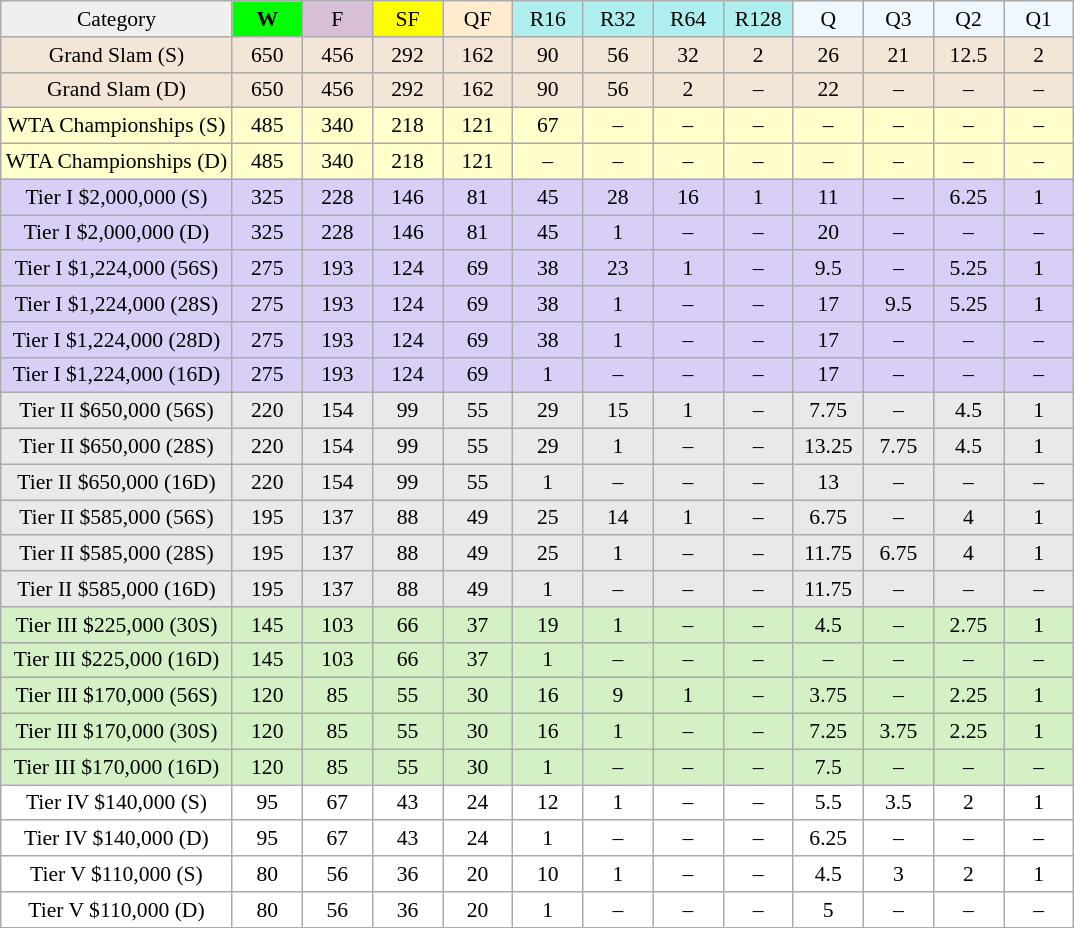<table class="wikitable" style="font-size:90%">
<tr align=center>
<td bgcolor=#efefef>Category</td>
<td width=40 bgcolor=lime><strong>W</strong></td>
<td width=40 bgcolor=#D8BFD8>F</td>
<td width=40 bgcolor=#FFFF00>SF</td>
<td width=40 bgcolor=#ffebcd>QF</td>
<td width=40 bgcolor=#afeeee>R16</td>
<td width=40 bgcolor=#afeeee>R32</td>
<td width=40 bgcolor=#afeeee>R64</td>
<td width=40 bgcolor=#afeeee>R128</td>
<td width=40 bgcolor=#F0F8FF>Q</td>
<td width=40 bgcolor=#F0F8FF>Q3</td>
<td width=40 bgcolor=#F0F8FF>Q2</td>
<td width=40 bgcolor=#F0F8FF>Q1</td>
</tr>
<tr align=center bgcolor=#F3E6D7>
<td>Grand Slam (S)</td>
<td>650</td>
<td>456</td>
<td>292</td>
<td>162</td>
<td>90</td>
<td>56</td>
<td>32</td>
<td>2</td>
<td>26</td>
<td>21</td>
<td>12.5</td>
<td>2</td>
</tr>
<tr align=center bgcolor=#F3E6D7>
<td>Grand Slam (D)</td>
<td>650</td>
<td>456</td>
<td>292</td>
<td>162</td>
<td>90</td>
<td>56</td>
<td>2</td>
<td>–</td>
<td>22</td>
<td>–</td>
<td>–</td>
<td>–</td>
</tr>
<tr align=center bgcolor=#ffffcc>
<td>WTA Championships (S)</td>
<td>485</td>
<td>340</td>
<td>218</td>
<td>121</td>
<td>67</td>
<td>–</td>
<td>–</td>
<td>–</td>
<td>–</td>
<td>–</td>
<td>–</td>
<td>–</td>
</tr>
<tr align=center bgcolor=#ffffcc>
<td>WTA Championships (D)</td>
<td>485</td>
<td>340</td>
<td>218</td>
<td>121</td>
<td>–</td>
<td>–</td>
<td>–</td>
<td>–</td>
<td>–</td>
<td>–</td>
<td>–</td>
<td>–</td>
</tr>
<tr align=center bgcolor=#D8CEF6>
<td>Tier I $2,000,000 (S)</td>
<td>325</td>
<td>228</td>
<td>146</td>
<td>81</td>
<td>45</td>
<td>28</td>
<td>16</td>
<td>1</td>
<td>11</td>
<td>–</td>
<td>6.25</td>
<td>1</td>
</tr>
<tr align=center bgcolor=#D8CEF6>
<td>Tier I $2,000,000 (D)</td>
<td>325</td>
<td>228</td>
<td>146</td>
<td>81</td>
<td>45</td>
<td>1</td>
<td>–</td>
<td>–</td>
<td>20</td>
<td>–</td>
<td>–</td>
<td>–</td>
</tr>
<tr align=center bgcolor=#D8CEF6>
<td>Tier I $1,224,000 (56S)</td>
<td>275</td>
<td>193</td>
<td>124</td>
<td>69</td>
<td>38</td>
<td>23</td>
<td>1</td>
<td>–</td>
<td>9.5</td>
<td>–</td>
<td>5.25</td>
<td>1</td>
</tr>
<tr align=center bgcolor=#D8CEF6>
<td>Tier I $1,224,000 (28S)</td>
<td>275</td>
<td>193</td>
<td>124</td>
<td>69</td>
<td>38</td>
<td>1</td>
<td>–</td>
<td>–</td>
<td>17</td>
<td>9.5</td>
<td>5.25</td>
<td>1</td>
</tr>
<tr align=center bgcolor=#D8CEF6>
<td>Tier I $1,224,000 (28D)</td>
<td>275</td>
<td>193</td>
<td>124</td>
<td>69</td>
<td>38</td>
<td>1</td>
<td>–</td>
<td>–</td>
<td>17</td>
<td>–</td>
<td>–</td>
<td>–</td>
</tr>
<tr align=center bgcolor=#D8CEF6>
<td>Tier I $1,224,000 (16D)</td>
<td>275</td>
<td>193</td>
<td>124</td>
<td>69</td>
<td>1</td>
<td>–</td>
<td>–</td>
<td>–</td>
<td>17</td>
<td>–</td>
<td>–</td>
<td>–</td>
</tr>
<tr align=center bgcolor=#E9E9E9>
<td>Tier II $650,000 (56S)</td>
<td>220</td>
<td>154</td>
<td>99</td>
<td>55</td>
<td>29</td>
<td>15</td>
<td>1</td>
<td>–</td>
<td>7.75</td>
<td>–</td>
<td>4.5</td>
<td>1</td>
</tr>
<tr align=center bgcolor=#E9E9E9>
<td>Tier II $650,000 (28S)</td>
<td>220</td>
<td>154</td>
<td>99</td>
<td>55</td>
<td>29</td>
<td>1</td>
<td>–</td>
<td>–</td>
<td>13.25</td>
<td>7.75</td>
<td>4.5</td>
<td>1</td>
</tr>
<tr align=center bgcolor=#E9E9E9>
<td>Tier II $650,000 (16D)</td>
<td>220</td>
<td>154</td>
<td>99</td>
<td>55</td>
<td>1</td>
<td>–</td>
<td>–</td>
<td>–</td>
<td>13</td>
<td>–</td>
<td>–</td>
<td>–</td>
</tr>
<tr align=center bgcolor=#E9E9E9>
<td>Tier II $585,000 (56S)</td>
<td>195</td>
<td>137</td>
<td>88</td>
<td>49</td>
<td>25</td>
<td>14</td>
<td>1</td>
<td>–</td>
<td>6.75</td>
<td>–</td>
<td>4</td>
<td>1</td>
</tr>
<tr align=center bgcolor=#E9E9E9>
<td>Tier II $585,000 (28S)</td>
<td>195</td>
<td>137</td>
<td>88</td>
<td>49</td>
<td>25</td>
<td>1</td>
<td>–</td>
<td>–</td>
<td>11.75</td>
<td>6.75</td>
<td>4</td>
<td>1</td>
</tr>
<tr align=center bgcolor=#E9E9E9>
<td>Tier II $585,000 (16D)</td>
<td>195</td>
<td>137</td>
<td>88</td>
<td>49</td>
<td>1</td>
<td>–</td>
<td>–</td>
<td>–</td>
<td>11.75</td>
<td>–</td>
<td>–</td>
<td>–</td>
</tr>
<tr align=center bgcolor=#D4F1C5>
<td>Tier III $225,000 (30S)</td>
<td>145</td>
<td>103</td>
<td>66</td>
<td>37</td>
<td>19</td>
<td>1</td>
<td>–</td>
<td>–</td>
<td>4.5</td>
<td>–</td>
<td>2.75</td>
<td>1</td>
</tr>
<tr align=center bgcolor=#D4F1C5>
<td>Tier III $225,000 (16D)</td>
<td>145</td>
<td>103</td>
<td>66</td>
<td>37</td>
<td>1</td>
<td>–</td>
<td>–</td>
<td>–</td>
<td>–</td>
<td>–</td>
<td>–</td>
<td>–</td>
</tr>
<tr align=center bgcolor=#D4F1C5>
<td>Tier III $170,000 (56S)</td>
<td>120</td>
<td>85</td>
<td>55</td>
<td>30</td>
<td>16</td>
<td>9</td>
<td>1</td>
<td>–</td>
<td>3.75</td>
<td>–</td>
<td>2.25</td>
<td>1</td>
</tr>
<tr align=center bgcolor=#D4F1C5>
<td>Tier III $170,000 (30S)</td>
<td>120</td>
<td>85</td>
<td>55</td>
<td>30</td>
<td>16</td>
<td>1</td>
<td>–</td>
<td>–</td>
<td>7.25</td>
<td>3.75</td>
<td>2.25</td>
<td>1</td>
</tr>
<tr align=center bgcolor=#D4F1C5>
<td>Tier III $170,000 (16D)</td>
<td>120</td>
<td>85</td>
<td>55</td>
<td>30</td>
<td>1</td>
<td>–</td>
<td>–</td>
<td>–</td>
<td>7.5</td>
<td>–</td>
<td>–</td>
<td>–</td>
</tr>
<tr align=center bgcolor=#ffffff>
<td>Tier IV $140,000 (S)</td>
<td>95</td>
<td>67</td>
<td>43</td>
<td>24</td>
<td>12</td>
<td>1</td>
<td>–</td>
<td>–</td>
<td>5.5</td>
<td>3.5</td>
<td>2</td>
<td>1</td>
</tr>
<tr align=center bgcolor=#ffffff>
<td>Tier IV $140,000 (D)</td>
<td>95</td>
<td>67</td>
<td>43</td>
<td>24</td>
<td>1</td>
<td>–</td>
<td>–</td>
<td>–</td>
<td>6.25</td>
<td>–</td>
<td>–</td>
<td>–</td>
</tr>
<tr align=center bgcolor=#ffffff>
<td>Tier V $110,000 (S)</td>
<td>80</td>
<td>56</td>
<td>36</td>
<td>20</td>
<td>10</td>
<td>1</td>
<td>–</td>
<td>–</td>
<td>4.5</td>
<td>3</td>
<td>2</td>
<td>1</td>
</tr>
<tr align=center bgcolor=#ffffff>
<td>Tier V $110,000 (D)</td>
<td>80</td>
<td>56</td>
<td>36</td>
<td>20</td>
<td>1</td>
<td>–</td>
<td>–</td>
<td>–</td>
<td>5</td>
<td>–</td>
<td>–</td>
<td>–</td>
</tr>
</table>
